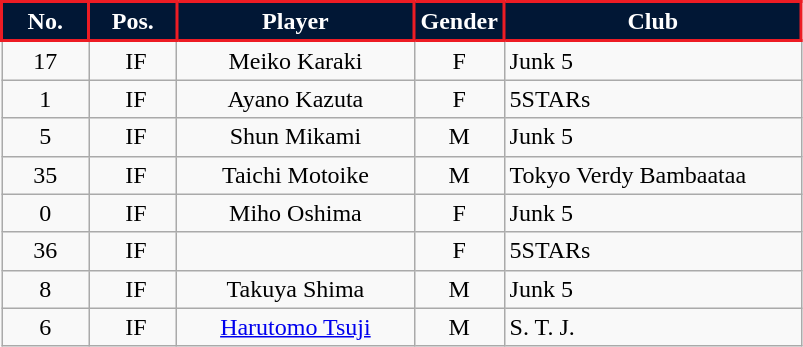<table class="wikitable" style="text-align: center;">
<tr>
<th style="background:#011735; color:#FFFFFF; border:2px solid #ED1C24; width: 50px;">No.</th>
<th style="background:#011735; color:#FFFFFF; border:2px solid #ED1C24; width: 50px;">Pos.</th>
<th style="background:#011735; color:#FFFFFF; border:2px solid #ED1C24; width: 150px;">Player</th>
<th style="background:#011735; color:#FFFFFF; border:2px solid #ED1C24; width: 50px;">Gender</th>
<th style="background:#011735; color:#FFFFFF; border:2px solid #ED1C24; width: 190px;">Club</th>
</tr>
<tr>
<td>17</td>
<td> IF</td>
<td>Meiko Karaki</td>
<td>F</td>
<td align=left> Junk 5</td>
</tr>
<tr>
<td>1</td>
<td> IF</td>
<td>Ayano Kazuta</td>
<td>F</td>
<td align=left> 5STARs</td>
</tr>
<tr>
<td>5</td>
<td> IF</td>
<td>Shun Mikami</td>
<td>M</td>
<td align=left> Junk 5</td>
</tr>
<tr>
<td>35</td>
<td> IF</td>
<td>Taichi Motoike</td>
<td>M</td>
<td align=left> Tokyo Verdy Bambaataa</td>
</tr>
<tr>
<td>0</td>
<td> IF</td>
<td>Miho Oshima</td>
<td>F</td>
<td align=left> Junk 5</td>
</tr>
<tr>
<td>36</td>
<td> IF</td>
<td></td>
<td>F</td>
<td align=left> 5STARs</td>
</tr>
<tr>
<td>8</td>
<td> IF</td>
<td>Takuya Shima</td>
<td>M</td>
<td align=left> Junk 5</td>
</tr>
<tr>
<td>6</td>
<td> IF</td>
<td><a href='#'>Harutomo Tsuji</a></td>
<td>M</td>
<td align=left> S. T. J.</td>
</tr>
</table>
